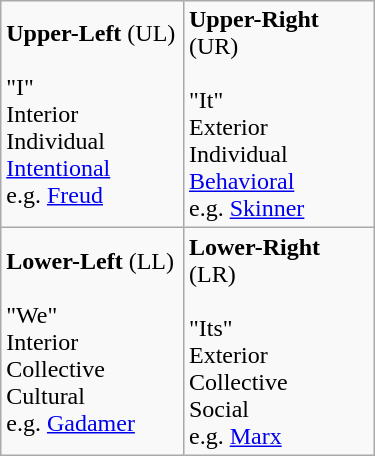<table class="wikitable center"  style="float:right; width:250px;">
<tr>
<td><strong>Upper-Left</strong> (UL)<br><br>"I"<br>
Interior Individual<br>
<a href='#'>Intentional</a><br>e.g. <a href='#'>Freud</a></td>
<td><strong>Upper-Right</strong> (UR)<br><br>"It"<br>
Exterior Individual<br>
<a href='#'>Behavioral</a><br>e.g. <a href='#'>Skinner</a></td>
</tr>
<tr>
<td><strong>Lower-Left</strong> (LL)<br><br>"We"<br>
Interior Collective<br>
Cultural<br>e.g. <a href='#'>Gadamer</a></td>
<td><strong>Lower-Right</strong> (LR)<br><br>"Its"<br>
Exterior Collective<br>
Social<br>e.g. <a href='#'>Marx</a></td>
</tr>
</table>
